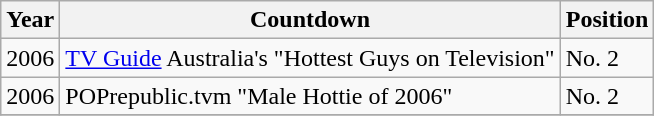<table class="wikitable">
<tr>
<th>Year</th>
<th>Countdown</th>
<th>Position</th>
</tr>
<tr>
<td rowspan=1>2006</td>
<td><a href='#'>TV Guide</a> Australia's "Hottest Guys on Television"</td>
<td>No. 2</td>
</tr>
<tr>
<td rowspan=1>2006</td>
<td>POPrepublic.tvm "Male Hottie of 2006"</td>
<td>No. 2</td>
</tr>
<tr>
</tr>
</table>
